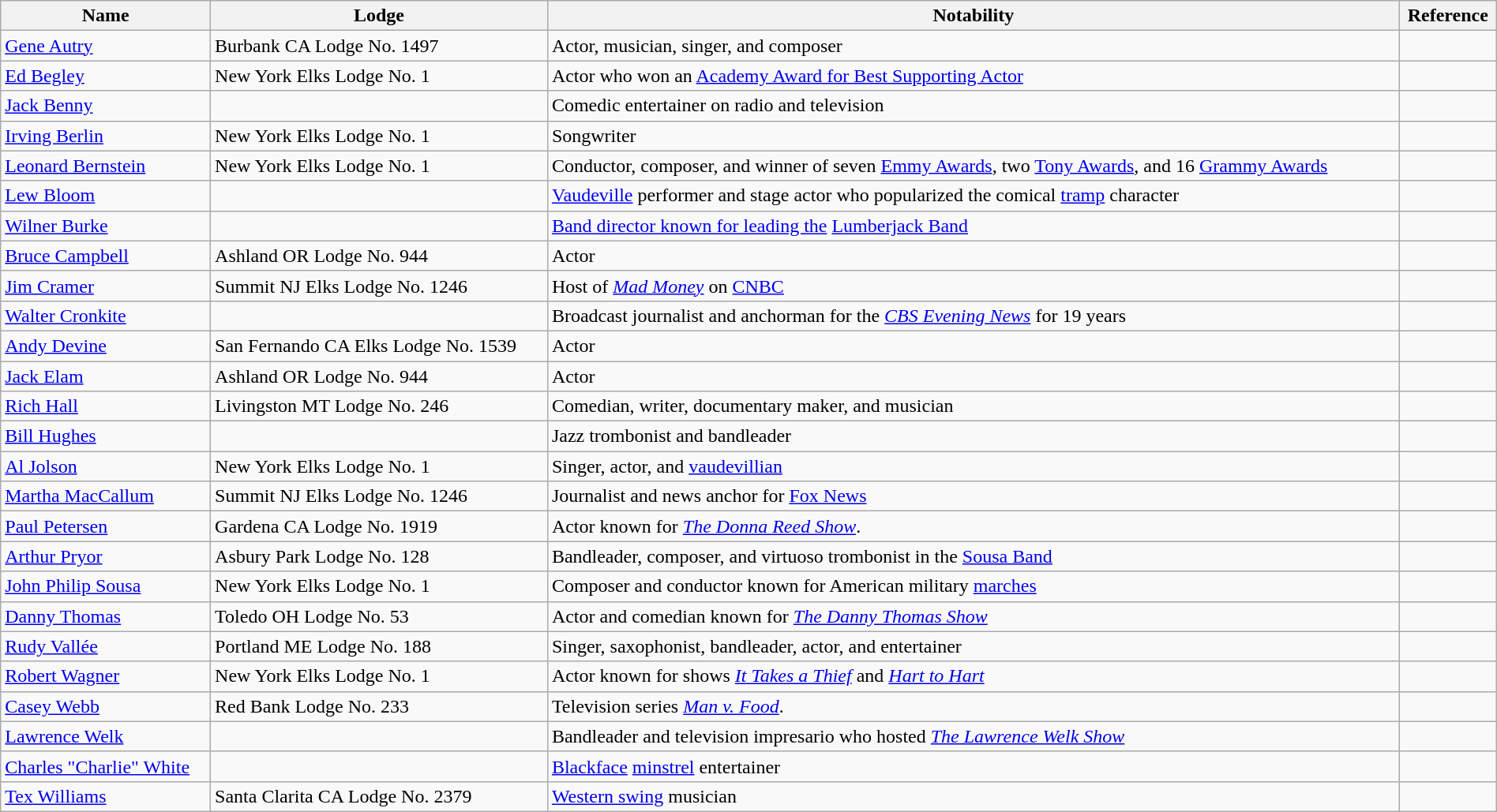<table class="wikitable sortable" style="width:100%;">
<tr>
<th>Name</th>
<th>Lodge</th>
<th>Notability</th>
<th>Reference</th>
</tr>
<tr>
<td><a href='#'>Gene Autry</a></td>
<td>Burbank CA Lodge No. 1497</td>
<td>Actor, musician, singer, and composer</td>
<td></td>
</tr>
<tr>
<td><a href='#'>Ed Begley</a></td>
<td>New York Elks Lodge No. 1</td>
<td>Actor who won an <a href='#'>Academy Award for Best Supporting Actor</a></td>
<td></td>
</tr>
<tr>
<td><a href='#'>Jack Benny</a></td>
<td></td>
<td>Comedic entertainer on radio and television</td>
<td></td>
</tr>
<tr>
<td><a href='#'>Irving Berlin</a></td>
<td>New York Elks Lodge No. 1</td>
<td>Songwriter</td>
<td></td>
</tr>
<tr>
<td><a href='#'>Leonard Bernstein</a></td>
<td>New York Elks Lodge No. 1</td>
<td>Conductor, composer, and winner of seven <a href='#'>Emmy Awards</a>, two <a href='#'>Tony Awards</a>, and 16 <a href='#'>Grammy Awards</a></td>
<td></td>
</tr>
<tr>
<td><a href='#'>Lew Bloom</a></td>
<td></td>
<td><a href='#'>Vaudeville</a> performer and stage actor who popularized the comical <a href='#'>tramp</a> character</td>
<td></td>
</tr>
<tr>
<td><a href='#'>Wilner Burke</a></td>
<td></td>
<td><a href='#'>Band director known for leading the</a> <a href='#'>Lumberjack Band</a></td>
<td></td>
</tr>
<tr>
<td><a href='#'>Bruce Campbell</a></td>
<td>Ashland OR Lodge No. 944</td>
<td>Actor</td>
<td></td>
</tr>
<tr>
<td><a href='#'>Jim Cramer</a></td>
<td>Summit NJ Elks Lodge No. 1246</td>
<td>Host of <em><a href='#'>Mad Money</a></em> on <a href='#'>CNBC</a></td>
<td></td>
</tr>
<tr>
<td><a href='#'>Walter Cronkite</a></td>
<td></td>
<td>Broadcast journalist and anchorman for the <em><a href='#'>CBS Evening News</a></em> for 19 years</td>
<td></td>
</tr>
<tr>
<td><a href='#'>Andy Devine</a></td>
<td>San Fernando CA Elks Lodge No. 1539</td>
<td>Actor</td>
<td></td>
</tr>
<tr>
<td><a href='#'>Jack Elam</a></td>
<td>Ashland OR Lodge No. 944</td>
<td>Actor</td>
<td></td>
</tr>
<tr>
<td><a href='#'>Rich Hall</a></td>
<td>Livingston MT Lodge No. 246</td>
<td>Comedian, writer, documentary maker, and musician</td>
<td></td>
</tr>
<tr>
<td><a href='#'>Bill Hughes</a></td>
<td></td>
<td>Jazz trombonist and bandleader</td>
<td></td>
</tr>
<tr>
<td><a href='#'>Al Jolson</a></td>
<td>New York Elks Lodge No. 1</td>
<td>Singer, actor, and <a href='#'>vaudevillian</a></td>
<td></td>
</tr>
<tr>
<td><a href='#'>Martha MacCallum</a></td>
<td>Summit NJ Elks Lodge No. 1246</td>
<td>Journalist and news anchor for <a href='#'>Fox News</a></td>
<td></td>
</tr>
<tr>
<td><a href='#'>Paul Petersen</a></td>
<td>Gardena CA Lodge No. 1919</td>
<td>Actor known for <em><a href='#'>The Donna Reed Show</a></em>.</td>
<td></td>
</tr>
<tr>
<td><a href='#'>Arthur Pryor</a></td>
<td>Asbury Park Lodge No. 128</td>
<td>Bandleader, composer, and virtuoso trombonist in the <a href='#'>Sousa Band</a></td>
<td></td>
</tr>
<tr>
<td><a href='#'>John Philip Sousa</a></td>
<td>New York Elks Lodge No. 1</td>
<td>Composer and conductor known for American military <a href='#'>marches</a></td>
<td></td>
</tr>
<tr>
<td><a href='#'>Danny Thomas</a></td>
<td>Toledo OH Lodge No. 53</td>
<td>Actor and comedian known for <em><a href='#'>The Danny Thomas Show</a></em></td>
<td></td>
</tr>
<tr>
<td><a href='#'>Rudy Vallée</a></td>
<td>Portland ME Lodge No. 188</td>
<td>Singer, saxophonist, bandleader, actor, and entertainer</td>
<td></td>
</tr>
<tr>
<td><a href='#'>Robert Wagner</a></td>
<td>New York Elks Lodge No. 1</td>
<td>Actor known for shows <em><a href='#'>It Takes a Thief</a></em> and <em><a href='#'>Hart to Hart</a></em></td>
<td></td>
</tr>
<tr>
<td><a href='#'>Casey Webb</a></td>
<td>Red Bank Lodge No. 233</td>
<td>Television series <em><a href='#'>Man v. Food</a></em>.</td>
<td></td>
</tr>
<tr>
<td><a href='#'>Lawrence Welk</a></td>
<td></td>
<td>Bandleader and television impresario who hosted <em><a href='#'>The Lawrence Welk Show</a></em></td>
<td></td>
</tr>
<tr>
<td><a href='#'>Charles "Charlie" White</a></td>
<td></td>
<td><a href='#'>Blackface</a> <a href='#'>minstrel</a> entertainer</td>
<td></td>
</tr>
<tr>
<td><a href='#'>Tex Williams</a></td>
<td>Santa Clarita CA Lodge No. 2379</td>
<td><a href='#'>Western swing</a> musician</td>
<td></td>
</tr>
</table>
